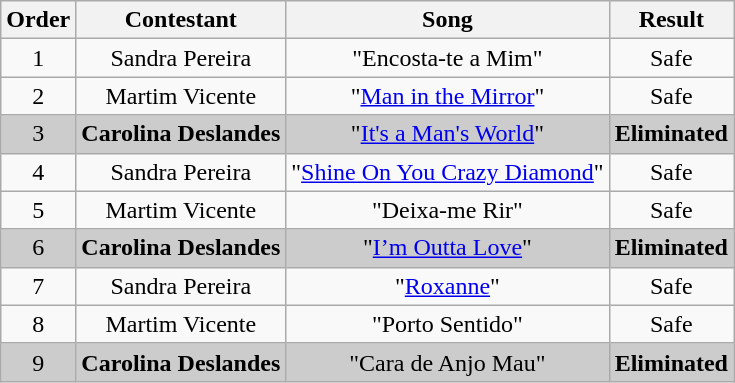<table class="wikitable plainrowheaders" style="text-align:center;">
<tr>
<th>Order</th>
<th>Contestant</th>
<th>Song</th>
<th>Result</th>
</tr>
<tr>
<td>1</td>
<td>Sandra Pereira</td>
<td>"Encosta-te a Mim"</td>
<td>Safe</td>
</tr>
<tr>
<td>2</td>
<td>Martim Vicente</td>
<td>"<a href='#'>Man in the Mirror</a>"</td>
<td>Safe</td>
</tr>
<tr style="background:#ccc;">
<td>3</td>
<td><strong>Carolina Deslandes</strong></td>
<td>"<a href='#'>It's a Man's World</a>"</td>
<td><strong>Eliminated</strong></td>
</tr>
<tr>
<td>4</td>
<td>Sandra Pereira</td>
<td>"<a href='#'>Shine On You Crazy Diamond</a>"</td>
<td>Safe</td>
</tr>
<tr>
<td>5</td>
<td>Martim Vicente</td>
<td>"Deixa-me Rir"</td>
<td>Safe</td>
</tr>
<tr style="background:#ccc;">
<td>6</td>
<td><strong>Carolina Deslandes</strong></td>
<td>"<a href='#'>I’m Outta Love</a>"</td>
<td><strong>Eliminated</strong></td>
</tr>
<tr>
<td>7</td>
<td>Sandra Pereira</td>
<td>"<a href='#'>Roxanne</a>"</td>
<td>Safe</td>
</tr>
<tr>
<td>8</td>
<td>Martim Vicente</td>
<td>"Porto Sentido"</td>
<td>Safe</td>
</tr>
<tr style="background:#ccc;">
<td>9</td>
<td><strong>Carolina Deslandes</strong></td>
<td>"Cara de Anjo Mau"</td>
<td><strong>Eliminated</strong></td>
</tr>
</table>
